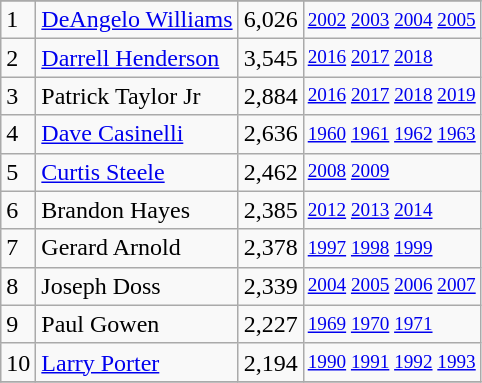<table class="wikitable">
<tr>
</tr>
<tr>
<td>1</td>
<td><a href='#'>DeAngelo Williams</a></td>
<td>6,026</td>
<td style="font-size:80%;"><a href='#'>2002</a> <a href='#'>2003</a> <a href='#'>2004</a> <a href='#'>2005</a></td>
</tr>
<tr>
<td>2</td>
<td><a href='#'>Darrell Henderson</a></td>
<td>3,545</td>
<td style="font-size:80%;"><a href='#'>2016</a> <a href='#'>2017</a> <a href='#'>2018</a></td>
</tr>
<tr>
<td>3</td>
<td>Patrick Taylor Jr</td>
<td>2,884</td>
<td style="font-size:80%;"><a href='#'>2016</a> <a href='#'>2017</a> <a href='#'>2018</a>  <a href='#'>2019</a></td>
</tr>
<tr>
<td>4</td>
<td><a href='#'>Dave Casinelli</a></td>
<td>2,636</td>
<td style="font-size:80%;"><a href='#'>1960</a> <a href='#'>1961</a> <a href='#'>1962</a> <a href='#'>1963</a></td>
</tr>
<tr>
<td>5</td>
<td><a href='#'>Curtis Steele</a></td>
<td>2,462</td>
<td style="font-size:80%;"><a href='#'>2008</a> <a href='#'>2009</a></td>
</tr>
<tr>
<td>6</td>
<td>Brandon Hayes</td>
<td>2,385</td>
<td style="font-size:80%;"><a href='#'>2012</a> <a href='#'>2013</a> <a href='#'>2014</a></td>
</tr>
<tr>
<td>7</td>
<td>Gerard Arnold</td>
<td>2,378</td>
<td style="font-size:80%;"><a href='#'>1997</a> <a href='#'>1998</a> <a href='#'>1999</a></td>
</tr>
<tr>
<td>8</td>
<td>Joseph Doss</td>
<td>2,339</td>
<td style="font-size:80%;"><a href='#'>2004</a> <a href='#'>2005</a> <a href='#'>2006</a> <a href='#'>2007</a></td>
</tr>
<tr>
<td>9</td>
<td>Paul Gowen</td>
<td>2,227</td>
<td style="font-size:80%;"><a href='#'>1969</a> <a href='#'>1970</a> <a href='#'>1971</a></td>
</tr>
<tr>
<td>10</td>
<td><a href='#'>Larry Porter</a></td>
<td>2,194</td>
<td style="font-size:80%;"><a href='#'>1990</a> <a href='#'>1991</a> <a href='#'>1992</a> <a href='#'>1993</a></td>
</tr>
<tr>
</tr>
</table>
